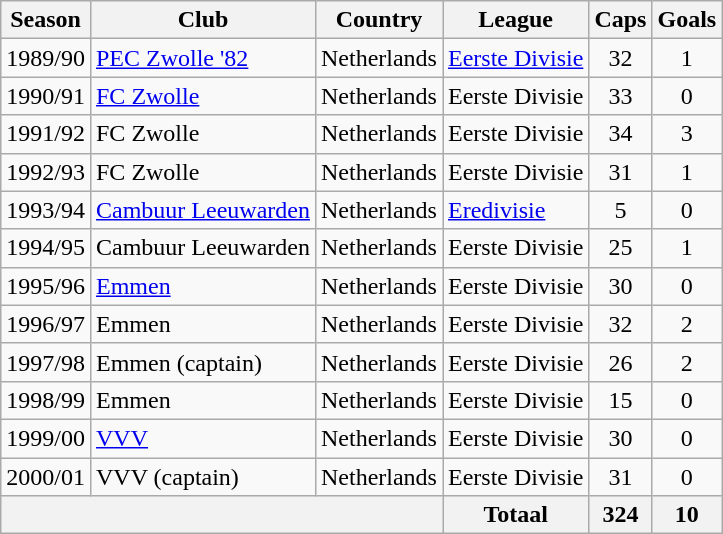<table class="wikitable">
<tr>
<th>Season</th>
<th>Club</th>
<th>Country</th>
<th>League</th>
<th>Caps</th>
<th>Goals</th>
</tr>
<tr>
<td>1989/90</td>
<td><a href='#'>PEC Zwolle '82</a></td>
<td>Netherlands</td>
<td><a href='#'>Eerste Divisie</a></td>
<td align="center">32</td>
<td align="center">1</td>
</tr>
<tr>
<td>1990/91</td>
<td><a href='#'>FC Zwolle</a></td>
<td>Netherlands</td>
<td>Eerste Divisie</td>
<td align="center">33</td>
<td align="center">0</td>
</tr>
<tr>
<td>1991/92</td>
<td>FC Zwolle</td>
<td>Netherlands</td>
<td>Eerste Divisie</td>
<td align="center">34</td>
<td align="center">3</td>
</tr>
<tr>
<td>1992/93</td>
<td>FC Zwolle</td>
<td>Netherlands</td>
<td>Eerste Divisie</td>
<td align="center">31</td>
<td align="center">1</td>
</tr>
<tr>
<td>1993/94</td>
<td><a href='#'>Cambuur Leeuwarden</a></td>
<td>Netherlands</td>
<td><a href='#'>Eredivisie</a></td>
<td align="center">5</td>
<td align="center">0</td>
</tr>
<tr>
<td>1994/95</td>
<td>Cambuur Leeuwarden</td>
<td>Netherlands</td>
<td>Eerste Divisie</td>
<td align="center">25</td>
<td align="center">1</td>
</tr>
<tr>
<td>1995/96</td>
<td><a href='#'>Emmen</a></td>
<td>Netherlands</td>
<td>Eerste Divisie</td>
<td align="center">30</td>
<td align="center">0</td>
</tr>
<tr>
<td>1996/97</td>
<td>Emmen</td>
<td>Netherlands</td>
<td>Eerste Divisie</td>
<td align="center">32</td>
<td align="center">2</td>
</tr>
<tr>
<td>1997/98</td>
<td>Emmen (captain)</td>
<td>Netherlands</td>
<td>Eerste Divisie</td>
<td align="center">26</td>
<td align="center">2</td>
</tr>
<tr>
<td>1998/99</td>
<td>Emmen</td>
<td>Netherlands</td>
<td>Eerste Divisie</td>
<td align="center">15</td>
<td align="center">0</td>
</tr>
<tr>
<td>1999/00</td>
<td><a href='#'>VVV</a></td>
<td>Netherlands</td>
<td>Eerste Divisie</td>
<td align="center">30</td>
<td align="center">0</td>
</tr>
<tr>
<td>2000/01</td>
<td>VVV (captain)</td>
<td>Netherlands</td>
<td>Eerste Divisie</td>
<td align="center">31</td>
<td align="center">0</td>
</tr>
<tr>
<th colspan="3"></th>
<th>Totaal</th>
<th>324</th>
<th>10</th>
</tr>
</table>
